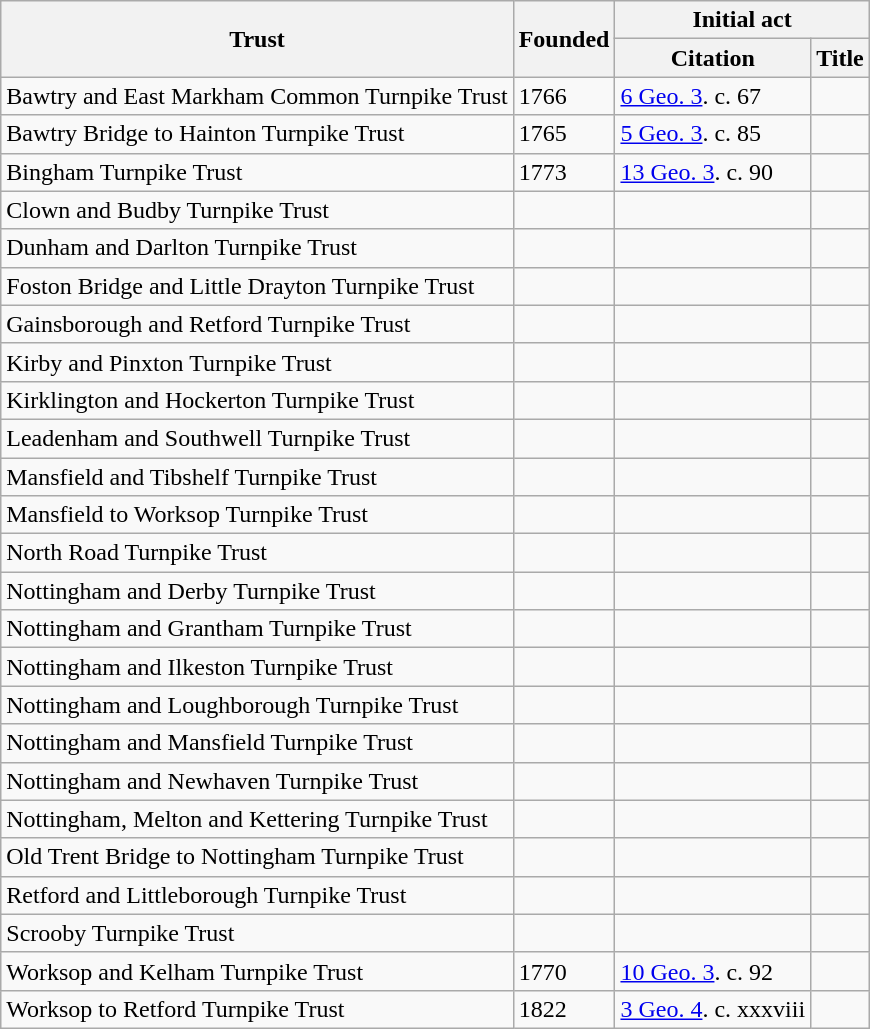<table class="wikitable sortable">
<tr>
<th rowspan=2>Trust</th>
<th rowspan=2>Founded</th>
<th colspan=2>Initial act</th>
</tr>
<tr>
<th>Citation</th>
<th>Title</th>
</tr>
<tr>
<td>Bawtry and East Markham Common Turnpike Trust</td>
<td>1766</td>
<td><a href='#'>6 Geo. 3</a>. c. 67</td>
<td></td>
</tr>
<tr>
<td>Bawtry Bridge to Hainton Turnpike Trust</td>
<td>1765</td>
<td><a href='#'>5 Geo. 3</a>. c. 85</td>
<td></td>
</tr>
<tr>
<td>Bingham Turnpike Trust</td>
<td>1773</td>
<td><a href='#'>13 Geo. 3</a>. c. 90</td>
<td></td>
</tr>
<tr>
<td>Clown and Budby Turnpike Trust</td>
<td></td>
<td></td>
<td></td>
</tr>
<tr>
<td>Dunham and Darlton Turnpike Trust</td>
<td></td>
<td></td>
<td></td>
</tr>
<tr>
<td>Foston Bridge and Little Drayton Turnpike Trust</td>
<td></td>
<td></td>
<td></td>
</tr>
<tr>
<td>Gainsborough and Retford Turnpike Trust</td>
<td></td>
<td></td>
<td></td>
</tr>
<tr>
<td>Kirby and Pinxton Turnpike Trust</td>
<td></td>
<td></td>
<td></td>
</tr>
<tr>
<td>Kirklington and Hockerton Turnpike Trust</td>
<td></td>
<td></td>
<td></td>
</tr>
<tr>
<td>Leadenham and Southwell Turnpike Trust</td>
<td></td>
<td></td>
<td></td>
</tr>
<tr>
<td>Mansfield and Tibshelf Turnpike Trust</td>
<td></td>
<td></td>
<td></td>
</tr>
<tr>
<td>Mansfield to Worksop Turnpike Trust</td>
<td></td>
<td></td>
<td></td>
</tr>
<tr>
<td>North Road Turnpike Trust</td>
<td></td>
<td></td>
<td></td>
</tr>
<tr>
<td>Nottingham and Derby Turnpike Trust</td>
<td></td>
<td></td>
<td></td>
</tr>
<tr>
<td>Nottingham and Grantham Turnpike Trust</td>
<td></td>
<td></td>
<td></td>
</tr>
<tr>
<td>Nottingham and Ilkeston Turnpike Trust</td>
<td></td>
<td></td>
<td></td>
</tr>
<tr>
<td>Nottingham and Loughborough Turnpike Trust</td>
<td></td>
<td></td>
<td></td>
</tr>
<tr>
<td>Nottingham and Mansfield Turnpike Trust</td>
<td></td>
<td></td>
<td></td>
</tr>
<tr>
<td>Nottingham and Newhaven Turnpike Trust</td>
<td></td>
<td></td>
<td></td>
</tr>
<tr>
<td>Nottingham, Melton and Kettering Turnpike Trust</td>
<td></td>
<td></td>
<td></td>
</tr>
<tr>
<td>Old Trent Bridge to Nottingham Turnpike Trust</td>
<td></td>
<td></td>
<td></td>
</tr>
<tr>
<td>Retford and Littleborough Turnpike Trust</td>
<td></td>
<td></td>
<td></td>
</tr>
<tr>
<td>Scrooby Turnpike Trust</td>
<td></td>
<td></td>
<td></td>
</tr>
<tr>
<td>Worksop and Kelham Turnpike Trust</td>
<td>1770</td>
<td><a href='#'>10 Geo. 3</a>. c. 92</td>
<td></td>
</tr>
<tr>
<td>Worksop to Retford Turnpike Trust</td>
<td>1822</td>
<td><a href='#'>3 Geo. 4</a>. c. xxxviii</td>
<td></td>
</tr>
</table>
